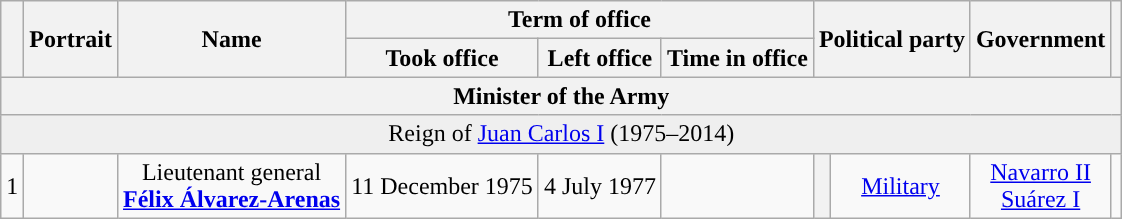<table class="wikitable" style="text-align:center">
<tr>
<th rowspan=2></th>
<th rowspan=2>Portrait</th>
<th rowspan=2>Name<br></th>
<th colspan=3>Term of office</th>
<th colspan=2 rowspan=2>Political party</th>
<th rowspan=2>Government</th>
<th rowspan=2></th>
</tr>
<tr>
<th>Took office</th>
<th>Left office</th>
<th>Time in office</th>
</tr>
<tr>
<th colspan=10>Minister of the Army</th>
</tr>
<tr style="background:#efefef;">
<td colspan=10>Reign of <a href='#'>Juan Carlos I</a> (1975–2014)</td>
</tr>
<tr>
<td>1</td>
<td></td>
<td>Lieutenant general<br><strong><a href='#'>Félix Álvarez-Arenas</a></strong><br></td>
<td>11 December 1975</td>
<td>4 July 1977</td>
<td></td>
<th style="background:"></th>
<td><a href='#'>Military</a></td>
<td><a href='#'>Navarro II</a><br><a href='#'>Suárez I</a></td>
<td></td>
</tr>
</table>
